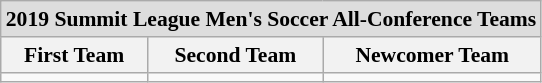<table class="wikitable" style="white-space:nowrap; font-size:90%;">
<tr>
<td colspan="7" style="text-align:center; background:#ddd;"><strong>2019 Summit League Men's Soccer All-Conference Teams</strong></td>
</tr>
<tr>
<th>First Team</th>
<th>Second Team</th>
<th>Newcomer Team</th>
</tr>
<tr>
<td></td>
<td></td>
<td></td>
</tr>
</table>
